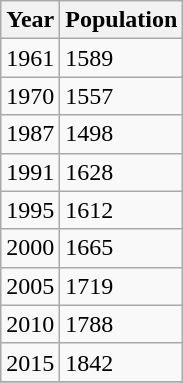<table class="wikitable">
<tr>
<th><strong>Year</strong></th>
<th><strong>Population</strong></th>
</tr>
<tr>
<td>1961</td>
<td>1589</td>
</tr>
<tr>
<td>1970</td>
<td>1557</td>
</tr>
<tr>
<td>1987</td>
<td>1498</td>
</tr>
<tr>
<td>1991</td>
<td>1628</td>
</tr>
<tr>
<td>1995</td>
<td>1612</td>
</tr>
<tr>
<td>2000</td>
<td>1665</td>
</tr>
<tr>
<td>2005</td>
<td>1719</td>
</tr>
<tr>
<td>2010</td>
<td>1788</td>
</tr>
<tr>
<td>2015</td>
<td>1842</td>
</tr>
<tr>
</tr>
</table>
